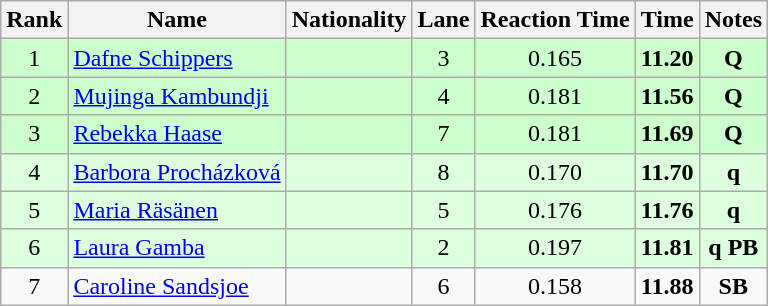<table class="wikitable sortable" style="text-align:center">
<tr>
<th>Rank</th>
<th>Name</th>
<th>Nationality</th>
<th>Lane</th>
<th>Reaction Time</th>
<th>Time</th>
<th>Notes</th>
</tr>
<tr bgcolor=ccffcc>
<td>1</td>
<td align=left><a href='#'>Dafne Schippers</a></td>
<td align=left></td>
<td>3</td>
<td>0.165</td>
<td><strong>11.20</strong></td>
<td><strong>Q</strong></td>
</tr>
<tr bgcolor=ccffcc>
<td>2</td>
<td align=left><a href='#'>Mujinga Kambundji</a></td>
<td align=left></td>
<td>4</td>
<td>0.181</td>
<td><strong>11.56</strong></td>
<td><strong>Q</strong></td>
</tr>
<tr bgcolor=ccffcc>
<td>3</td>
<td align=left><a href='#'>Rebekka Haase</a></td>
<td align=left></td>
<td>7</td>
<td>0.181</td>
<td><strong>11.69</strong></td>
<td><strong>Q</strong></td>
</tr>
<tr bgcolor=ddffdd>
<td>4</td>
<td align=left><a href='#'>Barbora Procházková</a></td>
<td align=left></td>
<td>8</td>
<td>0.170</td>
<td><strong>11.70</strong></td>
<td><strong>q</strong></td>
</tr>
<tr bgcolor=ddffdd>
<td>5</td>
<td align=left><a href='#'>Maria Räsänen</a></td>
<td align=left></td>
<td>5</td>
<td>0.176</td>
<td><strong>11.76</strong></td>
<td><strong>q</strong></td>
</tr>
<tr bgcolor=ddffdd>
<td>6</td>
<td align=left><a href='#'>Laura Gamba</a></td>
<td align=left></td>
<td>2</td>
<td>0.197</td>
<td><strong>11.81</strong></td>
<td><strong>q PB</strong></td>
</tr>
<tr>
<td>7</td>
<td align=left><a href='#'>Caroline Sandsjoe</a></td>
<td align=left></td>
<td>6</td>
<td>0.158</td>
<td><strong>11.88</strong></td>
<td><strong>SB</strong></td>
</tr>
</table>
